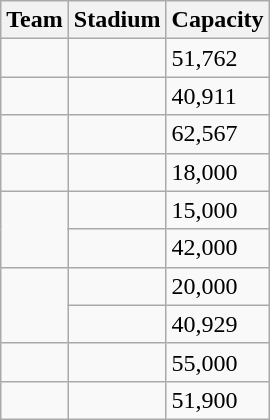<table class="wikitable sortable">
<tr>
<th>Team</th>
<th>Stadium</th>
<th>Capacity</th>
</tr>
<tr>
<td></td>
<td></td>
<td>51,762</td>
</tr>
<tr>
<td></td>
<td></td>
<td>40,911</td>
</tr>
<tr>
<td></td>
<td></td>
<td>62,567</td>
</tr>
<tr>
<td></td>
<td></td>
<td>18,000</td>
</tr>
<tr>
<td rowspan=2></td>
<td></td>
<td>15,000</td>
</tr>
<tr>
<td></td>
<td>42,000</td>
</tr>
<tr>
<td rowspan=2></td>
<td></td>
<td>20,000</td>
</tr>
<tr>
<td></td>
<td>40,929</td>
</tr>
<tr>
<td></td>
<td></td>
<td>55,000</td>
</tr>
<tr>
<td></td>
<td></td>
<td>51,900</td>
</tr>
</table>
